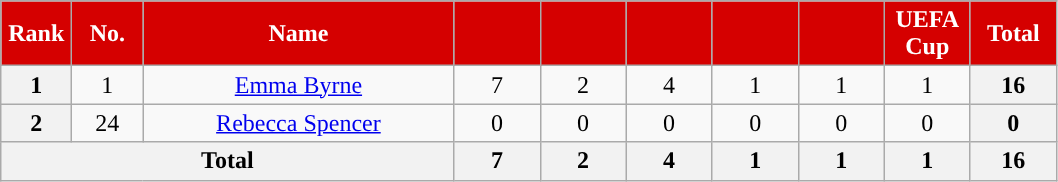<table class="wikitable" style="text-align:center; font-size:100%; ">
<tr>
<th style="background:#d50000; color:white; text-align:center; width:40px">Rank</th>
<th style="background:#d50000; color:white; text-align:center; width:40px">No.</th>
<th style="background:#d50000; color:white; text-align:center; width:200px">Name</th>
<th style="background:#d50000; color:white; text-align:center; width:50px;"></th>
<th style="background:#d50000; color:white; text-align:center; width:50px;"></th>
<th style="background:#d50000; color:white; text-align:center; width:50px;"></th>
<th style="background:#d50000; color:white; text-align:center; width:50px;"></th>
<th style="background:#d50000; color:white; text-align:center; width:50px;"></th>
<th style="background:#d50000; color:white; text-align:center; width:50px;">UEFA Cup</th>
<th style="background:#d50000; color:white; text-align:center; width:50px;">Total</th>
</tr>
<tr>
<th>1</th>
<td>1</td>
<td> <a href='#'>Emma Byrne</a></td>
<td>7</td>
<td>2</td>
<td>4</td>
<td>1</td>
<td>1</td>
<td>1</td>
<th>16</th>
</tr>
<tr>
<th>2</th>
<td>24</td>
<td><em></em> <a href='#'>Rebecca Spencer</a></td>
<td>0</td>
<td>0</td>
<td>0</td>
<td>0</td>
<td>0</td>
<td>0</td>
<th>0</th>
</tr>
<tr>
<th colspan="3">Total</th>
<th>7</th>
<th>2</th>
<th>4</th>
<th>1</th>
<th>1</th>
<th>1</th>
<th>16</th>
</tr>
</table>
